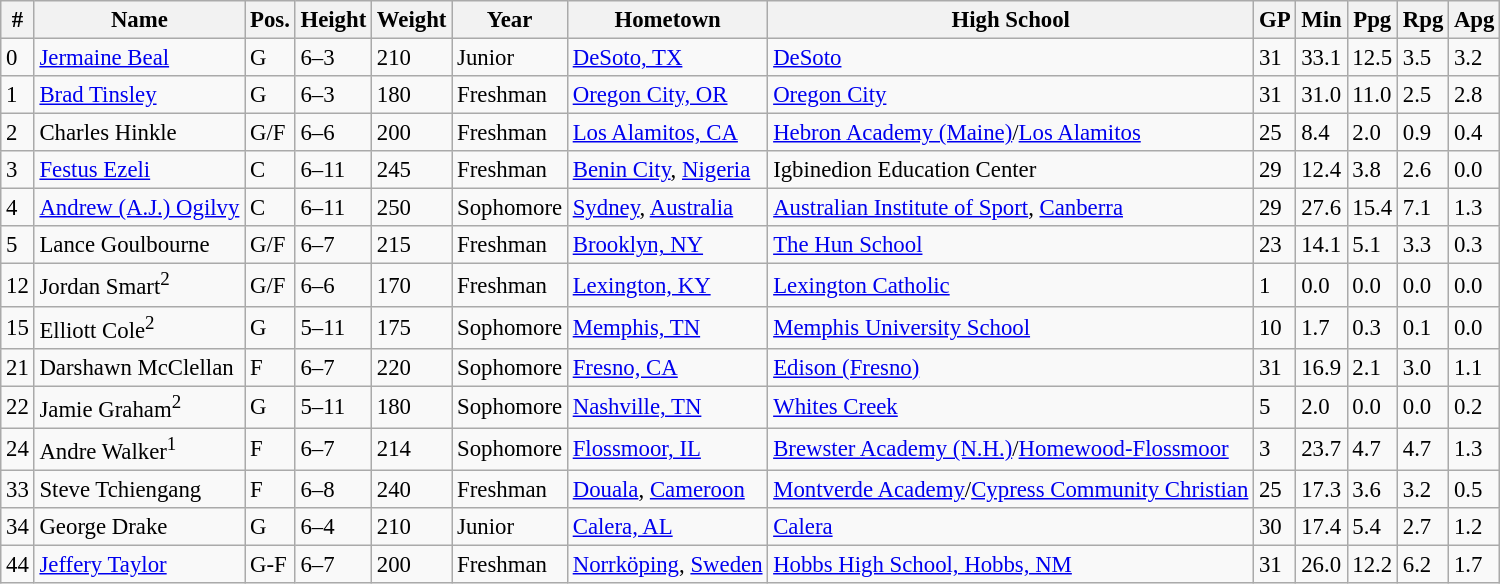<table class="wikitable" style="font-size: 95%;">
<tr>
<th>#</th>
<th>Name</th>
<th>Pos.</th>
<th>Height</th>
<th>Weight</th>
<th>Year</th>
<th>Hometown</th>
<th>High School</th>
<th>GP</th>
<th>Min</th>
<th>Ppg</th>
<th>Rpg</th>
<th>Apg</th>
</tr>
<tr>
<td>0</td>
<td><a href='#'>Jermaine Beal</a></td>
<td>G</td>
<td>6–3</td>
<td>210</td>
<td>Junior</td>
<td><a href='#'>DeSoto, TX</a></td>
<td><a href='#'>DeSoto</a></td>
<td>31</td>
<td>33.1</td>
<td>12.5</td>
<td>3.5</td>
<td>3.2</td>
</tr>
<tr>
<td>1</td>
<td><a href='#'>Brad Tinsley</a></td>
<td>G</td>
<td>6–3</td>
<td>180</td>
<td>Freshman</td>
<td><a href='#'>Oregon City, OR</a></td>
<td><a href='#'>Oregon City</a></td>
<td>31</td>
<td>31.0</td>
<td>11.0</td>
<td>2.5</td>
<td>2.8</td>
</tr>
<tr>
<td>2</td>
<td>Charles Hinkle</td>
<td>G/F</td>
<td>6–6</td>
<td>200</td>
<td>Freshman</td>
<td><a href='#'>Los Alamitos, CA</a></td>
<td><a href='#'>Hebron Academy (Maine)</a>/<a href='#'>Los Alamitos</a></td>
<td>25</td>
<td>8.4</td>
<td>2.0</td>
<td>0.9</td>
<td>0.4</td>
</tr>
<tr>
<td>3</td>
<td><a href='#'>Festus Ezeli</a></td>
<td>C</td>
<td>6–11</td>
<td>245</td>
<td>Freshman</td>
<td><a href='#'>Benin City</a>, <a href='#'>Nigeria</a></td>
<td>Igbinedion Education Center</td>
<td>29</td>
<td>12.4</td>
<td>3.8</td>
<td>2.6</td>
<td>0.0</td>
</tr>
<tr>
<td>4</td>
<td><a href='#'>Andrew (A.J.) Ogilvy</a></td>
<td>C</td>
<td>6–11</td>
<td>250</td>
<td>Sophomore</td>
<td><a href='#'>Sydney</a>, <a href='#'>Australia</a></td>
<td><a href='#'>Australian Institute of Sport</a>, <a href='#'>Canberra</a></td>
<td>29</td>
<td>27.6</td>
<td>15.4</td>
<td>7.1</td>
<td>1.3</td>
</tr>
<tr>
<td>5</td>
<td>Lance Goulbourne</td>
<td>G/F</td>
<td>6–7</td>
<td>215</td>
<td>Freshman</td>
<td><a href='#'>Brooklyn, NY</a></td>
<td><a href='#'>The Hun School</a></td>
<td>23</td>
<td>14.1</td>
<td>5.1</td>
<td>3.3</td>
<td>0.3</td>
</tr>
<tr>
<td>12</td>
<td>Jordan Smart<sup>2</sup></td>
<td>G/F</td>
<td>6–6</td>
<td>170</td>
<td>Freshman</td>
<td><a href='#'>Lexington, KY</a></td>
<td><a href='#'>Lexington Catholic</a></td>
<td>1</td>
<td>0.0</td>
<td>0.0</td>
<td>0.0</td>
<td>0.0</td>
</tr>
<tr>
<td>15</td>
<td>Elliott Cole<sup>2</sup></td>
<td>G</td>
<td>5–11</td>
<td>175</td>
<td>Sophomore</td>
<td><a href='#'>Memphis, TN</a></td>
<td><a href='#'>Memphis University School</a></td>
<td>10</td>
<td>1.7</td>
<td>0.3</td>
<td>0.1</td>
<td>0.0</td>
</tr>
<tr>
<td>21</td>
<td>Darshawn McClellan</td>
<td>F</td>
<td>6–7</td>
<td>220</td>
<td>Sophomore</td>
<td><a href='#'>Fresno, CA</a></td>
<td><a href='#'>Edison (Fresno)</a></td>
<td>31</td>
<td>16.9</td>
<td>2.1</td>
<td>3.0</td>
<td>1.1</td>
</tr>
<tr>
<td>22</td>
<td>Jamie Graham<sup>2</sup></td>
<td>G</td>
<td>5–11</td>
<td>180</td>
<td>Sophomore</td>
<td><a href='#'>Nashville, TN</a></td>
<td><a href='#'>Whites Creek</a></td>
<td>5</td>
<td>2.0</td>
<td>0.0</td>
<td>0.0</td>
<td>0.2</td>
</tr>
<tr>
<td>24</td>
<td>Andre Walker<sup>1</sup></td>
<td>F</td>
<td>6–7</td>
<td>214</td>
<td>Sophomore</td>
<td><a href='#'>Flossmoor, IL</a></td>
<td><a href='#'>Brewster Academy (N.H.)</a>/<a href='#'>Homewood-Flossmoor</a></td>
<td>3</td>
<td>23.7</td>
<td>4.7</td>
<td>4.7</td>
<td>1.3</td>
</tr>
<tr>
<td>33</td>
<td>Steve Tchiengang</td>
<td>F</td>
<td>6–8</td>
<td>240</td>
<td>Freshman</td>
<td><a href='#'>Douala</a>, <a href='#'>Cameroon</a></td>
<td><a href='#'>Montverde Academy</a>/<a href='#'>Cypress Community Christian</a></td>
<td>25</td>
<td>17.3</td>
<td>3.6</td>
<td>3.2</td>
<td>0.5</td>
</tr>
<tr>
<td>34</td>
<td>George Drake</td>
<td>G</td>
<td>6–4</td>
<td>210</td>
<td>Junior</td>
<td><a href='#'>Calera, AL</a></td>
<td><a href='#'>Calera</a></td>
<td>30</td>
<td>17.4</td>
<td>5.4</td>
<td>2.7</td>
<td>1.2</td>
</tr>
<tr>
<td>44</td>
<td><a href='#'>Jeffery Taylor</a></td>
<td>G-F</td>
<td>6–7</td>
<td>200</td>
<td>Freshman</td>
<td><a href='#'>Norrköping</a>, <a href='#'>Sweden</a></td>
<td><a href='#'>Hobbs High School, Hobbs, NM</a></td>
<td>31</td>
<td>26.0</td>
<td>12.2</td>
<td>6.2</td>
<td>1.7</td>
</tr>
</table>
